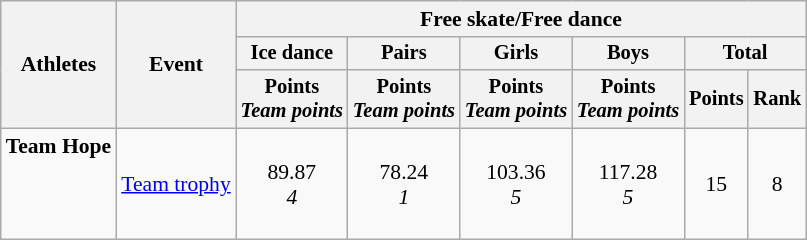<table class="wikitable" style="font-size:90%">
<tr>
<th rowspan=3>Athletes</th>
<th rowspan=3>Event</th>
<th colspan=6>Free skate/Free dance</th>
</tr>
<tr style="font-size:95%">
<th>Ice dance</th>
<th>Pairs</th>
<th>Girls</th>
<th>Boys</th>
<th colspan=2>Total</th>
</tr>
<tr style="font-size:95%">
<th>Points<br><em>Team points</em></th>
<th>Points<br><em>Team points</em></th>
<th>Points<br><em>Team points</em></th>
<th>Points<br><em>Team points</em></th>
<th>Points</th>
<th>Rank</th>
</tr>
<tr align=center>
<td align=left><strong>Team Hope</strong><br><br><br><br></td>
<td align=left><a href='#'>Team trophy</a></td>
<td>89.87<br><em>4</em></td>
<td>78.24<br><em>1</em></td>
<td>103.36<br><em>5</em></td>
<td>117.28<br><em>5</em></td>
<td>15</td>
<td>8</td>
</tr>
</table>
